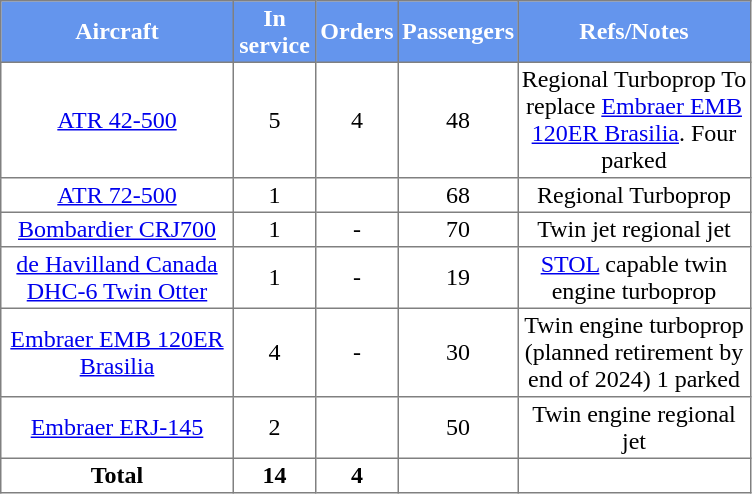<table class="sortable toccolours" border="1" cellpadding="2" style="border-collapse:collapse">
<tr>
<th style="background:#6495ed; color:white; width:150px;">Aircraft</th>
<th style="background:#6495ed; color:white; width:50px;">In service</th>
<th style="background:#6495ed; color:white; width:50px;">Orders</th>
<th style="background:#6495ed; color:white; width:50px;">Passengers</th>
<th class="unsortable" style="background:#6495ed; color:white; width:150px;">Refs/Notes</th>
</tr>
<tr>
<td align="center"><a href='#'>ATR 42-500</a></td>
<td align="center">5</td>
<td align="center">4</td>
<td align="center">48</td>
<td align="center">Regional Turboprop To replace <a href='#'>Embraer EMB 120ER Brasilia</a>. Four parked</td>
</tr>
<tr>
<td align="center"><a href='#'>ATR 72-500</a></td>
<td align="center">1</td>
<td align="center"></td>
<td align="center">68</td>
<td align="center">Regional Turboprop</td>
</tr>
<tr>
<td align="center"><a href='#'>Bombardier CRJ700</a></td>
<td align="center">1</td>
<td align="center">-</td>
<td align="center">70</td>
<td align="center">Twin jet regional jet</td>
</tr>
<tr>
<td align="center"><a href='#'>de Havilland Canada DHC-6 Twin Otter</a></td>
<td align="center">1</td>
<td align="center">-</td>
<td align="center">19</td>
<td align="center"><a href='#'>STOL</a> capable twin engine turboprop</td>
</tr>
<tr>
<td align="center"><a href='#'>Embraer EMB 120ER Brasilia</a></td>
<td align="center">4</td>
<td align="center">-</td>
<td align="center">30</td>
<td align="center">Twin engine turboprop (planned retirement by end of 2024) 1 parked</td>
</tr>
<tr>
<td align="center"><a href='#'>Embraer ERJ-145</a></td>
<td align="center">2</td>
<td align="center"></td>
<td align="center">50</td>
<td align="center">Twin engine regional jet</td>
</tr>
<tr>
<th>Total</th>
<th>14</th>
<th>4</th>
<th></th>
<th></th>
</tr>
</table>
